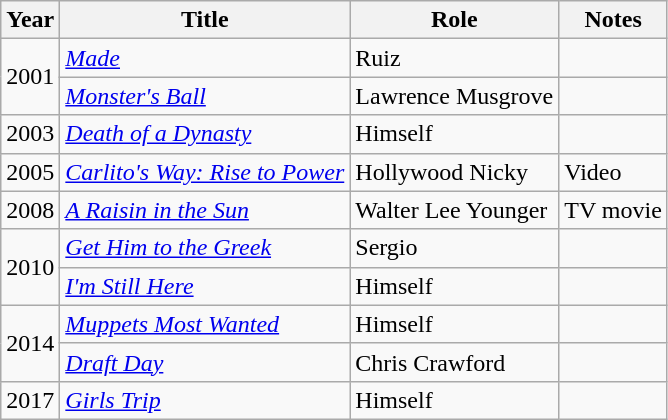<table class="wikitable plainrowheaders sortable" style="margin-right: 0;">
<tr>
<th>Year</th>
<th>Title</th>
<th>Role</th>
<th>Notes</th>
</tr>
<tr>
<td rowspan=2>2001</td>
<td><em><a href='#'>Made</a></em></td>
<td>Ruiz</td>
<td></td>
</tr>
<tr>
<td><em><a href='#'>Monster's Ball</a></em></td>
<td>Lawrence Musgrove</td>
<td></td>
</tr>
<tr>
<td>2003</td>
<td><em><a href='#'>Death of a Dynasty</a></em></td>
<td>Himself</td>
<td></td>
</tr>
<tr>
<td>2005</td>
<td><em><a href='#'>Carlito's Way: Rise to Power</a></em></td>
<td>Hollywood Nicky</td>
<td>Video</td>
</tr>
<tr>
<td>2008</td>
<td><em><a href='#'>A Raisin in the Sun</a></em></td>
<td>Walter Lee Younger</td>
<td>TV movie</td>
</tr>
<tr>
<td rowspan=2>2010</td>
<td><em><a href='#'>Get Him to the Greek</a></em></td>
<td>Sergio</td>
<td></td>
</tr>
<tr>
<td><em><a href='#'>I'm Still Here</a></em></td>
<td>Himself</td>
<td></td>
</tr>
<tr>
<td rowspan=2>2014</td>
<td><em><a href='#'>Muppets Most Wanted</a></em></td>
<td>Himself</td>
<td></td>
</tr>
<tr>
<td><em><a href='#'>Draft Day</a></em></td>
<td>Chris Crawford</td>
<td></td>
</tr>
<tr>
<td>2017</td>
<td><em><a href='#'>Girls Trip</a></em></td>
<td>Himself</td>
<td></td>
</tr>
</table>
